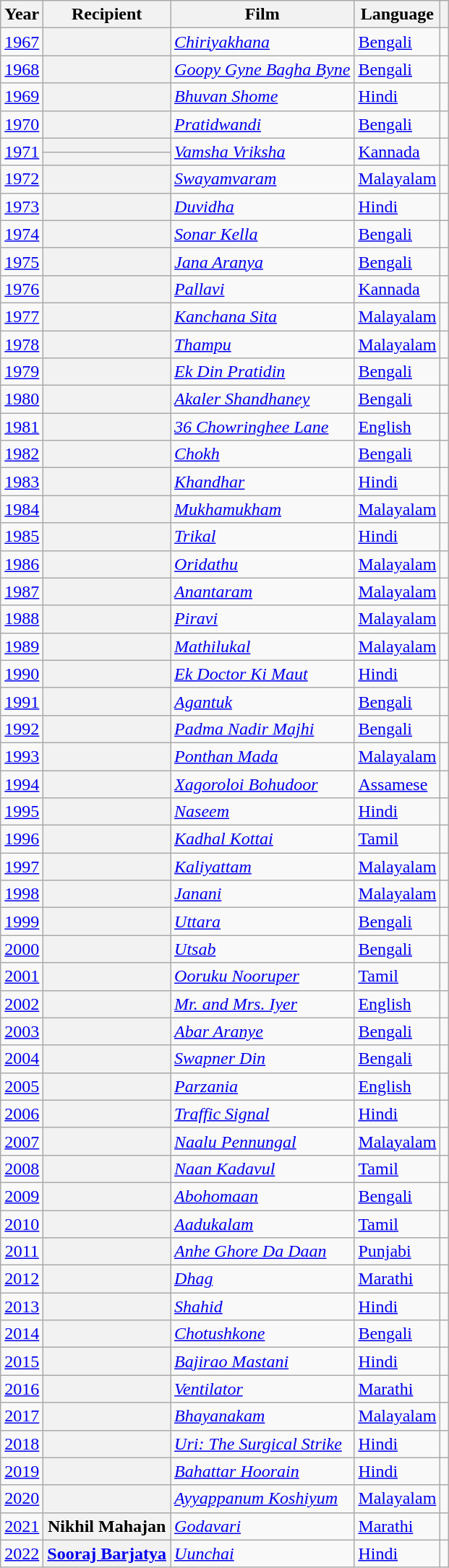<table class="wikitable plainrowheaders sortable">
<tr>
<th scope="col"  class="unsortable">Year</th>
<th scope="col">Recipient</th>
<th scope="col">Film</th>
<th scope="col">Language</th>
<th scope="col" class="unsortable"></th>
</tr>
<tr>
<td style="text-align:center;"><a href='#'>1967<br></a></td>
<th scope="row"></th>
<td><em><a href='#'>Chiriyakhana</a></em></td>
<td><a href='#'>Bengali</a></td>
<td style="text-align:center;"></td>
</tr>
<tr>
<td style="text-align:center;"><a href='#'>1968<br></a></td>
<th scope="row"></th>
<td><em><a href='#'>Goopy Gyne Bagha Byne</a></em></td>
<td><a href='#'>Bengali</a></td>
<td style="text-align:center;"></td>
</tr>
<tr>
<td style="text-align:center;"><a href='#'>1969<br></a></td>
<th scope="row"></th>
<td><em><a href='#'>Bhuvan Shome</a></em></td>
<td><a href='#'>Hindi</a></td>
<td style="text-align:center;"></td>
</tr>
<tr>
<td style="text-align:center;"><a href='#'>1970<br></a></td>
<th scope="row"></th>
<td><em><a href='#'>Pratidwandi</a></em></td>
<td><a href='#'>Bengali</a></td>
<td style="text-align:center;"></td>
</tr>
<tr>
<td style="text-align:center;" rowspan="2"><a href='#'>1971<br></a></td>
<th scope="row"></th>
<td rowspan="2"><em><a href='#'>Vamsha Vriksha</a></em></td>
<td rowspan="2"><a href='#'>Kannada</a></td>
<td style="text-align:center;" rowspan="2"></td>
</tr>
<tr>
<th scope="row"></th>
</tr>
<tr>
<td style="text-align:center;"><a href='#'>1972<br></a></td>
<th scope="row"></th>
<td><em><a href='#'>Swayamvaram</a></em></td>
<td><a href='#'>Malayalam</a></td>
<td style="text-align:center;"></td>
</tr>
<tr>
<td style="text-align:center;"><a href='#'>1973<br></a></td>
<th scope="row"></th>
<td><em><a href='#'>Duvidha</a></em></td>
<td><a href='#'>Hindi</a></td>
<td style="text-align:center;"></td>
</tr>
<tr>
<td style="text-align:center;"><a href='#'>1974<br></a></td>
<th scope="row"></th>
<td><em><a href='#'>Sonar Kella</a></em></td>
<td><a href='#'>Bengali</a></td>
<td style="text-align:center;"></td>
</tr>
<tr>
<td style="text-align:center;"><a href='#'>1975<br></a></td>
<th scope="row"></th>
<td><em><a href='#'>Jana Aranya</a></em></td>
<td><a href='#'>Bengali</a></td>
<td style="text-align:center;"></td>
</tr>
<tr>
<td style="text-align:center;"><a href='#'>1976<br></a></td>
<th scope="row"></th>
<td><em><a href='#'>Pallavi</a></em></td>
<td><a href='#'>Kannada</a></td>
<td style="text-align:center;"></td>
</tr>
<tr>
<td style="text-align:center;"><a href='#'>1977<br></a></td>
<th scope="row"></th>
<td><em><a href='#'>Kanchana Sita</a></em></td>
<td><a href='#'>Malayalam</a></td>
<td style="text-align:center;"></td>
</tr>
<tr>
<td style="text-align:center;"><a href='#'>1978<br></a></td>
<th scope="row"></th>
<td><em><a href='#'>Thampu</a></em></td>
<td><a href='#'>Malayalam</a></td>
<td style="text-align:center;"></td>
</tr>
<tr>
<td style="text-align:center;"><a href='#'>1979<br></a></td>
<th scope="row"></th>
<td><em><a href='#'>Ek Din Pratidin</a></em></td>
<td><a href='#'>Bengali</a></td>
<td style="text-align:center;"></td>
</tr>
<tr>
<td style="text-align:center;"><a href='#'>1980<br></a></td>
<th scope="row"></th>
<td><em><a href='#'>Akaler Shandhaney</a></em></td>
<td><a href='#'>Bengali</a></td>
<td style="text-align:center;"></td>
</tr>
<tr>
<td style="text-align:center;"><a href='#'>1981<br></a></td>
<th scope="row"></th>
<td><em><a href='#'>36 Chowringhee Lane</a></em></td>
<td><a href='#'>English</a></td>
<td style="text-align:center;"></td>
</tr>
<tr>
<td style="text-align:center;"><a href='#'>1982<br></a></td>
<th scope="row"></th>
<td><em><a href='#'>Chokh</a></em></td>
<td><a href='#'>Bengali</a></td>
<td style="text-align:center;"></td>
</tr>
<tr>
<td style="text-align:center;"><a href='#'>1983<br></a></td>
<th scope="row"></th>
<td><em><a href='#'>Khandhar</a></em></td>
<td><a href='#'>Hindi</a></td>
<td style="text-align:center;"></td>
</tr>
<tr>
<td style="text-align:center;"><a href='#'>1984<br></a></td>
<th scope="row"></th>
<td><em><a href='#'>Mukhamukham</a></em></td>
<td><a href='#'>Malayalam</a></td>
<td style="text-align:center;"></td>
</tr>
<tr>
<td style="text-align:center;"><a href='#'>1985<br></a></td>
<th scope="row"></th>
<td><em><a href='#'>Trikal</a></em></td>
<td><a href='#'>Hindi</a></td>
<td style="text-align:center;"></td>
</tr>
<tr>
<td style="text-align:center;"><a href='#'>1986<br></a></td>
<th scope="row"></th>
<td><em><a href='#'>Oridathu</a></em></td>
<td><a href='#'>Malayalam</a></td>
<td style="text-align:center;"></td>
</tr>
<tr>
<td style="text-align:center;"><a href='#'>1987<br></a></td>
<th scope="row"></th>
<td><em><a href='#'>Anantaram</a></em></td>
<td><a href='#'>Malayalam</a></td>
<td style="text-align:center;"></td>
</tr>
<tr>
<td style="text-align:center;"><a href='#'>1988<br></a></td>
<th scope="row"></th>
<td><em><a href='#'>Piravi</a></em></td>
<td><a href='#'>Malayalam</a></td>
<td style="text-align:center;"></td>
</tr>
<tr>
<td style="text-align:center;"><a href='#'>1989<br></a></td>
<th scope="row"></th>
<td><em><a href='#'>Mathilukal</a></em></td>
<td><a href='#'>Malayalam</a></td>
<td style="text-align:center;"></td>
</tr>
<tr>
<td style="text-align:center;"><a href='#'>1990<br></a></td>
<th scope="row"></th>
<td><em><a href='#'>Ek Doctor Ki Maut</a></em></td>
<td><a href='#'>Hindi</a></td>
<td style="text-align:center;"></td>
</tr>
<tr>
<td style="text-align:center;"><a href='#'>1991<br></a></td>
<th scope="row"></th>
<td><em><a href='#'>Agantuk</a></em></td>
<td><a href='#'>Bengali</a></td>
<td style="text-align:center;"></td>
</tr>
<tr>
<td style="text-align:center;"><a href='#'>1992<br></a></td>
<th scope="row"></th>
<td><em><a href='#'>Padma Nadir Majhi</a></em></td>
<td><a href='#'>Bengali</a></td>
<td style="text-align:center;"></td>
</tr>
<tr>
<td style="text-align:center;"><a href='#'>1993<br></a></td>
<th scope="row"></th>
<td><em><a href='#'>Ponthan Mada</a></em></td>
<td><a href='#'>Malayalam</a></td>
<td style="text-align:center;"></td>
</tr>
<tr>
<td style="text-align:center;"><a href='#'>1994<br></a></td>
<th scope="row"></th>
<td><em><a href='#'>Xagoroloi Bohudoor</a></em></td>
<td><a href='#'>Assamese</a></td>
<td style="text-align:center;"></td>
</tr>
<tr>
<td style="text-align:center;"><a href='#'>1995<br></a></td>
<th scope="row"></th>
<td><em><a href='#'>Naseem</a></em></td>
<td><a href='#'>Hindi</a></td>
<td style="text-align:center;"></td>
</tr>
<tr>
<td style="text-align:center;"><a href='#'>1996<br></a></td>
<th scope="row"></th>
<td><em><a href='#'>Kadhal Kottai</a></em></td>
<td><a href='#'>Tamil</a></td>
<td style="text-align:center;"></td>
</tr>
<tr>
<td style="text-align:center;"><a href='#'>1997<br></a></td>
<th scope="row"></th>
<td><em><a href='#'>Kaliyattam</a></em></td>
<td><a href='#'>Malayalam</a></td>
<td style="text-align:center;"></td>
</tr>
<tr>
<td style="text-align:center;"><a href='#'>1998<br></a></td>
<th scope="row"></th>
<td><em><a href='#'>Janani</a></em></td>
<td><a href='#'>Malayalam</a></td>
<td style="text-align:center;"></td>
</tr>
<tr>
<td style="text-align:center;"><a href='#'>1999<br></a></td>
<th scope="row"></th>
<td><em><a href='#'>Uttara</a></em></td>
<td><a href='#'>Bengali</a></td>
<td style="text-align:center;"></td>
</tr>
<tr>
<td style="text-align:center;"><a href='#'>2000<br></a></td>
<th scope="row"></th>
<td><em><a href='#'>Utsab</a></em></td>
<td><a href='#'>Bengali</a></td>
<td style="text-align:center;"></td>
</tr>
<tr>
<td style="text-align:center;"><a href='#'>2001<br></a></td>
<th scope="row"></th>
<td><em><a href='#'>Ooruku Nooruper</a></em></td>
<td><a href='#'>Tamil</a></td>
<td style="text-align:center;"></td>
</tr>
<tr>
<td style="text-align:center;"><a href='#'>2002<br></a></td>
<th scope="row"></th>
<td><em><a href='#'>Mr. and Mrs. Iyer</a></em></td>
<td><a href='#'>English</a></td>
<td style="text-align:center;"></td>
</tr>
<tr>
<td style="text-align:center;"><a href='#'>2003<br></a></td>
<th scope="row"></th>
<td><em><a href='#'>Abar Aranye</a></em></td>
<td><a href='#'>Bengali</a></td>
<td style="text-align:center;"></td>
</tr>
<tr>
<td style="text-align:center;"><a href='#'>2004<br></a></td>
<th scope="row"></th>
<td><em><a href='#'>Swapner Din</a></em></td>
<td><a href='#'>Bengali</a></td>
<td style="text-align:center;"></td>
</tr>
<tr>
<td style="text-align:center;"><a href='#'>2005<br></a></td>
<th scope="row"></th>
<td><em><a href='#'>Parzania</a></em></td>
<td><a href='#'>English</a></td>
<td style="text-align:center;"></td>
</tr>
<tr>
<td style="text-align:center;"><a href='#'>2006<br></a></td>
<th scope="row"></th>
<td><em><a href='#'>Traffic Signal</a></em></td>
<td><a href='#'>Hindi</a></td>
<td style="text-align:center;"></td>
</tr>
<tr>
<td style="text-align:center;"><a href='#'>2007<br></a></td>
<th scope="row"></th>
<td><em><a href='#'>Naalu Pennungal</a></em></td>
<td><a href='#'>Malayalam</a></td>
<td style="text-align:center;"></td>
</tr>
<tr>
<td style="text-align:center;"><a href='#'>2008<br></a></td>
<th scope="row"></th>
<td><em><a href='#'>Naan Kadavul</a></em></td>
<td><a href='#'>Tamil</a></td>
<td style="text-align:center;"></td>
</tr>
<tr>
<td style="text-align:center;"><a href='#'>2009<br></a></td>
<th scope="row"></th>
<td><em><a href='#'>Abohomaan</a></em></td>
<td><a href='#'>Bengali</a></td>
<td style="text-align:center;"></td>
</tr>
<tr>
<td style="text-align:center;"><a href='#'>2010<br></a></td>
<th scope="row"></th>
<td><em><a href='#'>Aadukalam</a></em></td>
<td><a href='#'>Tamil</a></td>
<td style="text-align:center;"></td>
</tr>
<tr>
<td style="text-align:center;"><a href='#'>2011<br></a></td>
<th scope="row"></th>
<td><em><a href='#'>Anhe Ghore Da Daan</a></em></td>
<td><a href='#'>Punjabi</a></td>
<td style="text-align:center;"></td>
</tr>
<tr>
<td style="text-align:center;"><a href='#'>2012<br></a></td>
<th scope="row"></th>
<td><em><a href='#'>Dhag</a></em></td>
<td><a href='#'>Marathi</a></td>
<td style="text-align:center;"></td>
</tr>
<tr>
<td style="text-align:center;"><a href='#'>2013<br></a></td>
<th scope="row"></th>
<td><em><a href='#'>Shahid</a></em></td>
<td><a href='#'>Hindi</a></td>
<td style="text-align:center;"></td>
</tr>
<tr>
<td style="text-align:center;"><a href='#'>2014<br></a></td>
<th scope="row"></th>
<td><em><a href='#'>Chotushkone</a></em></td>
<td><a href='#'>Bengali</a></td>
<td style="text-align:center;"></td>
</tr>
<tr>
<td style="text-align:center;"><a href='#'>2015<br></a></td>
<th scope="row"></th>
<td><em><a href='#'>Bajirao Mastani</a></em></td>
<td><a href='#'>Hindi</a></td>
<td style="text-align:center;"></td>
</tr>
<tr>
<td style="text-align:center;"><a href='#'>2016<br></a></td>
<th scope="row"></th>
<td><em><a href='#'>Ventilator</a></em></td>
<td><a href='#'>Marathi</a></td>
<td style="text-align:center;"></td>
</tr>
<tr>
<td style="text-align:center;"><a href='#'>2017<br></a></td>
<th scope="row"></th>
<td><em><a href='#'>Bhayanakam</a></em></td>
<td><a href='#'>Malayalam</a></td>
<td style="text-align:center;"></td>
</tr>
<tr>
<td style="text-align:center;"><a href='#'>2018<br></a></td>
<th scope="row"></th>
<td><em><a href='#'>Uri: The Surgical Strike</a></em></td>
<td><a href='#'>Hindi</a></td>
<td style="text-align:center;"></td>
</tr>
<tr>
<td style="text-align:center;"><a href='#'>2019<br></a></td>
<th scope="row"></th>
<td><em><a href='#'>Bahattar Hoorain</a></em></td>
<td><a href='#'>Hindi</a></td>
<td style="text-align:center;"></td>
</tr>
<tr>
<td style="text-align:center;"><a href='#'>2020</a><br><a href='#'></a></td>
<th scope="row"></th>
<td><em><a href='#'>Ayyappanum Koshiyum</a></em></td>
<td><a href='#'>Malayalam</a></td>
<td></td>
</tr>
<tr>
<td style="text-align:center;"><a href='#'>2021</a><br><a href='#'></a></td>
<th scope="row">Nikhil Mahajan</th>
<td><em><a href='#'>Godavari</a></em></td>
<td><a href='#'>Marathi</a></td>
<td></td>
</tr>
<tr>
<td style="text-align:center;"><a href='#'>2022</a><br><a href='#'></a></td>
<th scope="row"><a href='#'>Sooraj Barjatya</a></th>
<td><em><a href='#'>Uunchai</a></em></td>
<td><a href='#'>Hindi</a></td>
<td style="text-align:center;"></td>
</tr>
</table>
